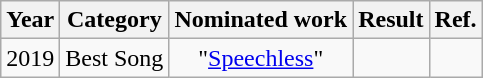<table class="wikitable plainrowheaders" style="text-align:center;">
<tr>
<th>Year</th>
<th>Category</th>
<th>Nominated work</th>
<th>Result</th>
<th>Ref.</th>
</tr>
<tr>
<td>2019</td>
<td>Best Song</td>
<td>"<a href='#'>Speechless</a>"  <br> </td>
<td></td>
<td></td>
</tr>
</table>
